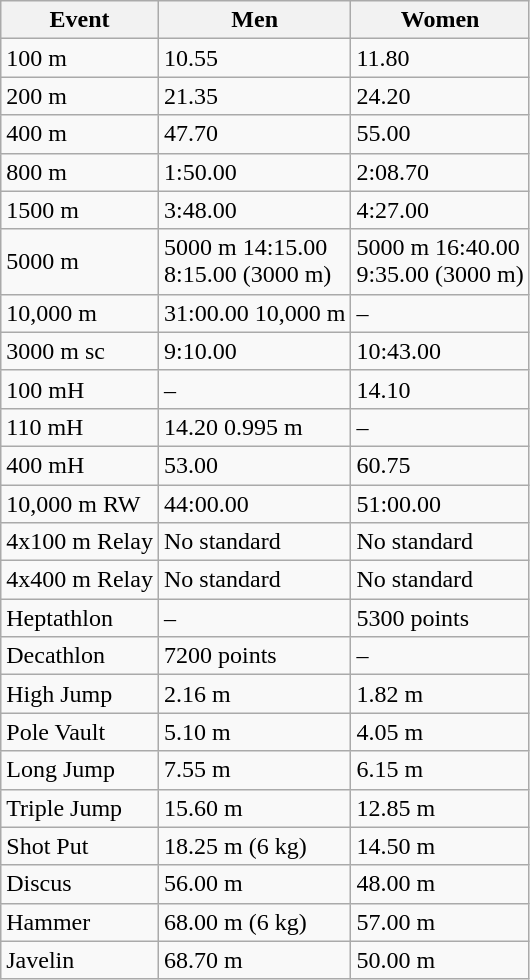<table class="wikitable">
<tr>
<th>Event</th>
<th>Men</th>
<th>Women</th>
</tr>
<tr>
<td>100 m</td>
<td>10.55</td>
<td>11.80</td>
</tr>
<tr>
<td>200 m</td>
<td>21.35</td>
<td>24.20</td>
</tr>
<tr>
<td>400 m</td>
<td>47.70</td>
<td>55.00</td>
</tr>
<tr>
<td>800 m</td>
<td>1:50.00</td>
<td>2:08.70</td>
</tr>
<tr>
<td>1500 m</td>
<td>3:48.00</td>
<td>4:27.00</td>
</tr>
<tr>
<td>5000 m</td>
<td>5000 m 14:15.00 <br> 8:15.00 (3000 m)</td>
<td>5000 m 16:40.00 <br>9:35.00 (3000 m)</td>
</tr>
<tr>
<td>10,000 m</td>
<td>31:00.00 10,000 m</td>
<td>–</td>
</tr>
<tr>
<td>3000 m sc</td>
<td>9:10.00</td>
<td>10:43.00</td>
</tr>
<tr>
<td>100 mH</td>
<td>–</td>
<td>14.10</td>
</tr>
<tr>
<td>110 mH</td>
<td>14.20 0.995 m</td>
<td>–</td>
</tr>
<tr>
<td>400 mH</td>
<td>53.00</td>
<td>60.75</td>
</tr>
<tr>
<td>10,000 m RW</td>
<td>44:00.00</td>
<td>51:00.00</td>
</tr>
<tr>
<td>4x100 m Relay</td>
<td>No standard</td>
<td>No standard</td>
</tr>
<tr>
<td>4x400 m Relay</td>
<td>No standard</td>
<td>No standard</td>
</tr>
<tr>
<td>Heptathlon</td>
<td>–</td>
<td>5300 points</td>
</tr>
<tr>
<td>Decathlon</td>
<td>7200 points</td>
<td>–</td>
</tr>
<tr>
<td>High Jump</td>
<td>2.16 m</td>
<td>1.82 m</td>
</tr>
<tr>
<td>Pole Vault</td>
<td>5.10 m</td>
<td>4.05 m</td>
</tr>
<tr>
<td>Long Jump</td>
<td>7.55 m</td>
<td>6.15 m</td>
</tr>
<tr>
<td>Triple Jump</td>
<td>15.60 m</td>
<td>12.85 m</td>
</tr>
<tr>
<td>Shot Put</td>
<td>18.25 m (6 kg)</td>
<td>14.50 m</td>
</tr>
<tr>
<td>Discus</td>
<td>56.00 m</td>
<td>48.00 m</td>
</tr>
<tr>
<td>Hammer</td>
<td>68.00 m (6 kg)</td>
<td>57.00 m</td>
</tr>
<tr>
<td>Javelin</td>
<td>68.70 m</td>
<td>50.00 m</td>
</tr>
</table>
